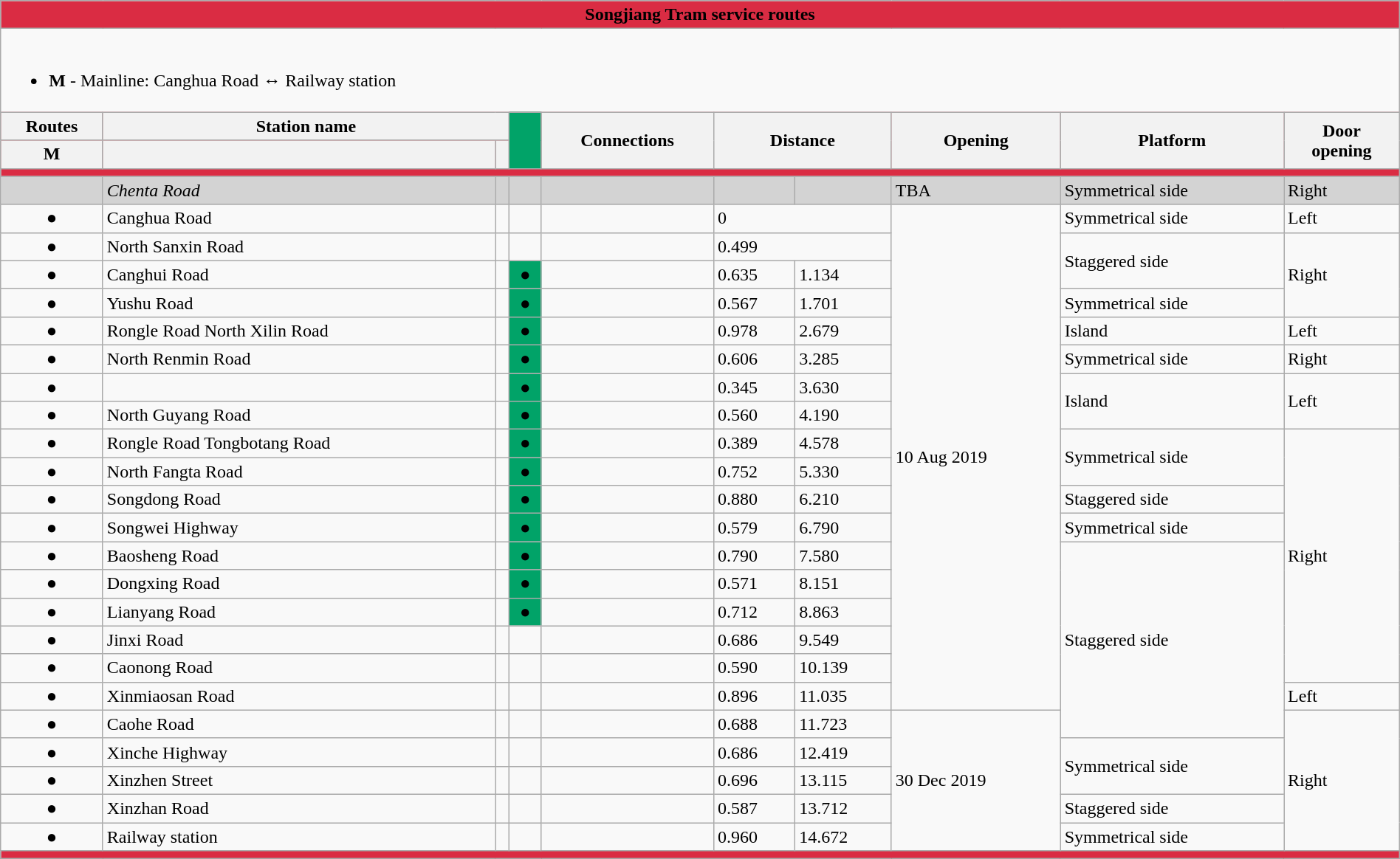<table class="wikitable mw-collapsible" style="width: 100%">
<tr>
<th colspan="10" style="text-align:center; background:#DA2C43;">Songjiang Tram  service routes</th>
</tr>
<tr>
<td colspan="10" style="text-align: left"><br><ul><li><strong>M</strong> - Mainline: Canghua Road ↔  Railway station</li></ul></td>
</tr>
<tr bgcolor="#DA2C43">
<th colspan="1" rowspan="1">Routes</th>
<th colspan="2">Station name</th>
<th rowspan="2" style="text-align:center; background:#01A368;"></th>
<th rowspan="2">Connections</th>
<th colspan="2" rowspan="2">Distance<br></th>
<th rowspan="2">Opening</th>
<th rowspan="2">Platform</th>
<th rowspan="2">Door <br>opening</th>
</tr>
<tr bgcolor="#DA2C43">
<th rowspan="1">M</th>
<th></th>
<th></th>
</tr>
<tr style="background:#DA2C43; height: 2pt">
<td colspan="10"></td>
</tr>
<tr bgcolor="lightgrey">
<td align="center"></td>
<td><em>Chenta Road</em></td>
<td></td>
<td></td>
<td></td>
<td></td>
<td></td>
<td>TBA</td>
<td rowspan="1">Symmetrical side</td>
<td>Right</td>
</tr>
<tr>
<td align="center">●</td>
<td>Canghua Road</td>
<td></td>
<td></td>
<td></td>
<td colspan="2">0</td>
<td rowspan="18">10 Aug 2019</td>
<td>Symmetrical side</td>
<td>Left</td>
</tr>
<tr>
<td align="center">●</td>
<td>North Sanxin Road</td>
<td></td>
<td></td>
<td></td>
<td colspan="2">0.499</td>
<td rowspan="2">Staggered side</td>
<td rowspan="3">Right</td>
</tr>
<tr>
<td align="center">●</td>
<td>Canghui Road</td>
<td></td>
<td style="text-align:center; background:#01A368;">●</td>
<td></td>
<td>0.635</td>
<td>1.134</td>
</tr>
<tr>
<td align="center">●</td>
<td>Yushu Road</td>
<td></td>
<td style="text-align:center; background:#01A368;">●</td>
<td></td>
<td>0.567</td>
<td>1.701</td>
<td>Symmetrical side</td>
</tr>
<tr>
<td align="center">●</td>
<td>Rongle Road North Xilin Road</td>
<td></td>
<td style="text-align:center; background:#01A368;">●</td>
<td></td>
<td>0.978</td>
<td>2.679</td>
<td>Island</td>
<td>Left</td>
</tr>
<tr>
<td align="center">●</td>
<td>North Renmin Road</td>
<td></td>
<td style="text-align:center; background:#01A368;">●</td>
<td></td>
<td>0.606</td>
<td>3.285</td>
<td>Symmetrical side</td>
<td>Right</td>
</tr>
<tr>
<td align="center">●</td>
<td></td>
<td></td>
<td style="text-align:center; background:#01A368;">●</td>
<td></td>
<td>0.345</td>
<td>3.630</td>
<td rowspan="2">Island</td>
<td rowspan="2">Left</td>
</tr>
<tr>
<td align="center">●</td>
<td>North Guyang Road</td>
<td></td>
<td style="text-align:center; background:#01A368;">●</td>
<td></td>
<td>0.560</td>
<td>4.190</td>
</tr>
<tr>
<td align="center">●</td>
<td>Rongle Road Tongbotang Road</td>
<td></td>
<td style="text-align:center; background:#01A368;">●</td>
<td></td>
<td>0.389</td>
<td>4.578</td>
<td rowspan="2">Symmetrical side</td>
<td rowspan="9">Right</td>
</tr>
<tr>
<td align="center">●</td>
<td>North Fangta Road</td>
<td></td>
<td style="text-align:center; background:#01A368;">●</td>
<td></td>
<td>0.752</td>
<td>5.330</td>
</tr>
<tr>
<td align="center">●</td>
<td>Songdong Road</td>
<td></td>
<td style="text-align:center; background:#01A368;">●</td>
<td></td>
<td>0.880</td>
<td>6.210</td>
<td>Staggered side</td>
</tr>
<tr>
<td align="center">●</td>
<td>Songwei Highway</td>
<td></td>
<td style="text-align:center; background:#01A368;">●</td>
<td></td>
<td>0.579</td>
<td>6.790</td>
<td>Symmetrical side</td>
</tr>
<tr>
<td align="center">●</td>
<td>Baosheng Road</td>
<td></td>
<td style="text-align:center; background:#01A368;">●</td>
<td></td>
<td>0.790</td>
<td>7.580</td>
<td rowspan="7">Staggered side</td>
</tr>
<tr>
<td align="center">●</td>
<td>Dongxing Road</td>
<td></td>
<td style="text-align:center; background:#01A368;">●</td>
<td></td>
<td>0.571</td>
<td>8.151</td>
</tr>
<tr>
<td align="center">●</td>
<td>Lianyang Road</td>
<td></td>
<td style="text-align:center; background:#01A368;">●</td>
<td></td>
<td>0.712</td>
<td>8.863</td>
</tr>
<tr>
<td align="center">●</td>
<td>Jinxi Road</td>
<td></td>
<td></td>
<td></td>
<td>0.686</td>
<td>9.549</td>
</tr>
<tr>
<td align="center">●</td>
<td>Caonong Road</td>
<td></td>
<td></td>
<td></td>
<td>0.590</td>
<td>10.139</td>
</tr>
<tr>
<td align="center">●</td>
<td>Xinmiaosan Road</td>
<td></td>
<td></td>
<td></td>
<td>0.896</td>
<td>11.035</td>
<td>Left</td>
</tr>
<tr>
<td align="center">●</td>
<td>Caohe Road</td>
<td></td>
<td></td>
<td></td>
<td>0.688</td>
<td>11.723</td>
<td rowspan="5">30 Dec 2019</td>
<td rowspan="5">Right</td>
</tr>
<tr>
<td align="center">●</td>
<td>Xinche Highway</td>
<td></td>
<td></td>
<td></td>
<td>0.686</td>
<td>12.419</td>
<td rowspan="2">Symmetrical side</td>
</tr>
<tr>
<td align="center">●</td>
<td>Xinzhen Street</td>
<td></td>
<td></td>
<td></td>
<td>0.696</td>
<td>13.115</td>
</tr>
<tr>
<td align="center">●</td>
<td>Xinzhan Road</td>
<td></td>
<td></td>
<td></td>
<td>0.587</td>
<td>13.712</td>
<td>Staggered side</td>
</tr>
<tr>
<td align="center">●</td>
<td> Railway station</td>
<td></td>
<td></td>
<td></td>
<td>0.960</td>
<td>14.672</td>
<td>Symmetrical side</td>
</tr>
<tr style="background:#DA2C43; height= 2pt">
<td colspan="10"></td>
</tr>
</table>
